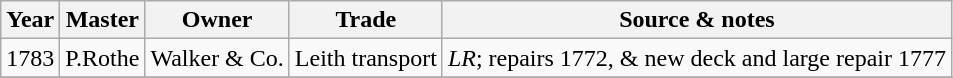<table class=" wikitable">
<tr>
<th>Year</th>
<th>Master</th>
<th>Owner</th>
<th>Trade</th>
<th>Source & notes</th>
</tr>
<tr>
<td>1783</td>
<td>P.Rothe</td>
<td>Walker & Co.</td>
<td>Leith transport</td>
<td><em>LR</em>; repairs 1772, & new deck and large repair 1777</td>
</tr>
<tr>
</tr>
</table>
